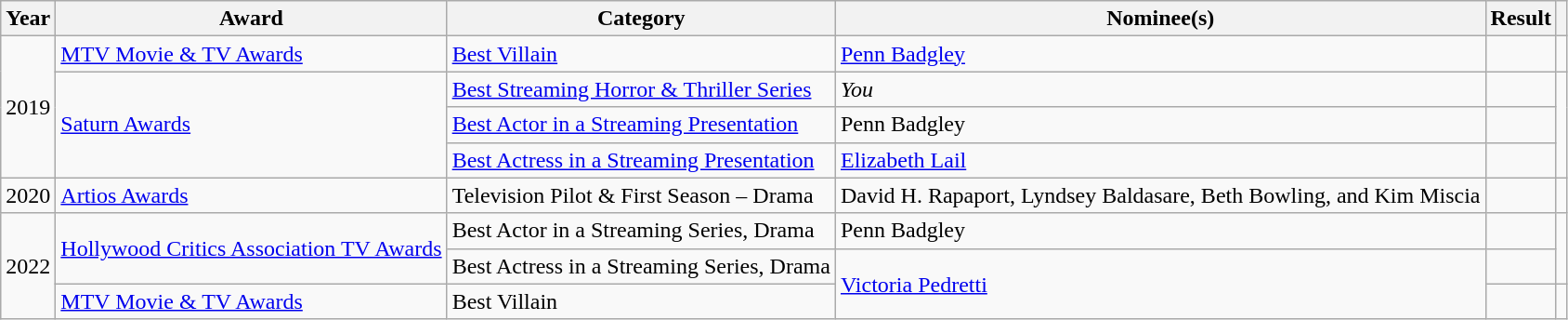<table class="wikitable sortable">
<tr>
<th scope="col">Year</th>
<th scope="col">Award</th>
<th scope="col">Category</th>
<th scope="col">Nominee(s)</th>
<th scope="col">Result</th>
<th scope="col" class="unsortable"></th>
</tr>
<tr>
<td rowspan="4">2019</td>
<td><a href='#'>MTV Movie & TV Awards</a></td>
<td><a href='#'>Best Villain</a></td>
<td><a href='#'>Penn Badgley</a></td>
<td></td>
<td style="text-align:center;"></td>
</tr>
<tr>
<td rowspan="3"><a href='#'>Saturn Awards</a></td>
<td><a href='#'>Best Streaming Horror & Thriller Series</a></td>
<td><em>You</em></td>
<td></td>
<td rowspan="3" style="text-align:center;"></td>
</tr>
<tr>
<td><a href='#'>Best Actor in a Streaming Presentation</a></td>
<td>Penn Badgley</td>
<td></td>
</tr>
<tr>
<td><a href='#'>Best Actress in a Streaming Presentation</a></td>
<td><a href='#'>Elizabeth Lail</a></td>
<td></td>
</tr>
<tr>
<td>2020</td>
<td><a href='#'>Artios Awards</a></td>
<td>Television Pilot & First Season – Drama</td>
<td>David H. Rapaport, Lyndsey Baldasare, Beth Bowling, and Kim Miscia</td>
<td></td>
<td style="text-align:center;"></td>
</tr>
<tr>
<td rowspan="3">2022</td>
<td rowspan="2"><a href='#'>Hollywood Critics Association TV Awards</a></td>
<td>Best Actor in a Streaming Series, Drama</td>
<td>Penn Badgley</td>
<td></td>
<td rowspan="2" style="text-align:center;"></td>
</tr>
<tr>
<td>Best Actress in a Streaming Series, Drama</td>
<td rowspan="2"><a href='#'>Victoria Pedretti</a></td>
<td></td>
</tr>
<tr>
<td><a href='#'>MTV Movie & TV Awards</a></td>
<td>Best Villain</td>
<td></td>
<td style="text-align:center;"></td>
</tr>
</table>
